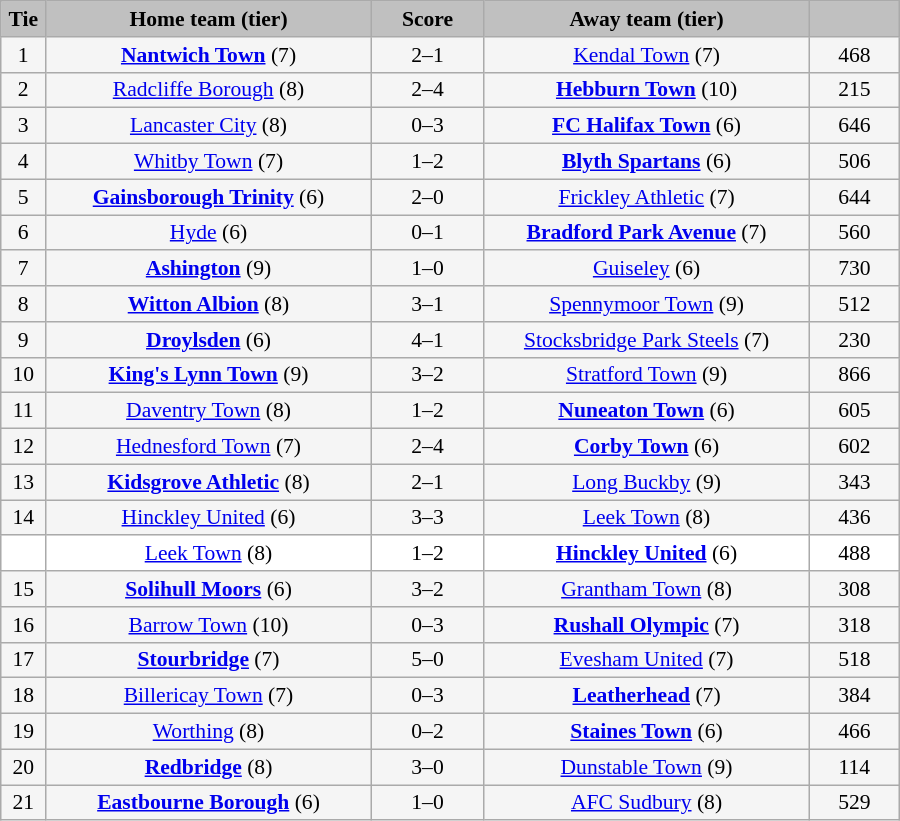<table class="wikitable" style="width: 600px; background:WhiteSmoke; text-align:center; font-size:90%">
<tr>
<td scope="col" style="width:  5.00%; background:silver;"><strong>Tie</strong></td>
<td scope="col" style="width: 36.25%; background:silver;"><strong>Home team (tier)</strong></td>
<td scope="col" style="width: 12.50%; background:silver;"><strong>Score</strong></td>
<td scope="col" style="width: 36.25%; background:silver;"><strong>Away team (tier)</strong></td>
<td scope="col" style="width: 10.00%; background:silver;"><strong></strong></td>
</tr>
<tr>
<td>1</td>
<td><strong><a href='#'>Nantwich Town</a></strong> (7)</td>
<td>2–1</td>
<td><a href='#'>Kendal Town</a> (7)</td>
<td>468</td>
</tr>
<tr>
<td>2</td>
<td><a href='#'>Radcliffe Borough</a> (8)</td>
<td>2–4</td>
<td><strong><a href='#'>Hebburn Town</a></strong> (10)</td>
<td>215</td>
</tr>
<tr>
<td>3</td>
<td><a href='#'>Lancaster City</a> (8)</td>
<td>0–3</td>
<td><strong><a href='#'>FC Halifax Town</a></strong> (6)</td>
<td>646</td>
</tr>
<tr>
<td>4</td>
<td><a href='#'>Whitby Town</a> (7)</td>
<td>1–2</td>
<td><strong><a href='#'>Blyth Spartans</a></strong> (6)</td>
<td>506</td>
</tr>
<tr>
<td>5</td>
<td><strong><a href='#'>Gainsborough Trinity</a></strong> (6)</td>
<td>2–0</td>
<td><a href='#'>Frickley Athletic</a> (7)</td>
<td>644</td>
</tr>
<tr>
<td>6</td>
<td><a href='#'>Hyde</a> (6)</td>
<td>0–1</td>
<td><strong><a href='#'>Bradford Park Avenue</a></strong> (7)</td>
<td>560</td>
</tr>
<tr>
<td>7</td>
<td><strong><a href='#'>Ashington</a></strong> (9)</td>
<td>1–0</td>
<td><a href='#'>Guiseley</a> (6)</td>
<td>730</td>
</tr>
<tr>
<td>8</td>
<td><strong><a href='#'>Witton Albion</a></strong> (8)</td>
<td>3–1</td>
<td><a href='#'>Spennymoor Town</a> (9)</td>
<td>512</td>
</tr>
<tr>
<td>9</td>
<td><strong><a href='#'>Droylsden</a></strong> (6)</td>
<td>4–1</td>
<td><a href='#'>Stocksbridge Park Steels</a> (7)</td>
<td>230</td>
</tr>
<tr>
<td>10</td>
<td><strong><a href='#'>King's Lynn Town</a></strong> (9)</td>
<td>3–2</td>
<td><a href='#'>Stratford Town</a> (9)</td>
<td>866</td>
</tr>
<tr>
<td>11</td>
<td><a href='#'>Daventry Town</a> (8)</td>
<td>1–2</td>
<td><strong><a href='#'>Nuneaton Town</a></strong> (6)</td>
<td>605</td>
</tr>
<tr>
<td>12</td>
<td><a href='#'>Hednesford Town</a> (7)</td>
<td>2–4</td>
<td><strong><a href='#'>Corby Town</a></strong> (6)</td>
<td>602</td>
</tr>
<tr>
<td>13</td>
<td><strong><a href='#'>Kidsgrove Athletic</a></strong> (8)</td>
<td>2–1</td>
<td><a href='#'>Long Buckby</a> (9)</td>
<td>343</td>
</tr>
<tr>
<td>14</td>
<td><a href='#'>Hinckley United</a> (6)</td>
<td>3–3</td>
<td><a href='#'>Leek Town</a> (8)</td>
<td>436</td>
</tr>
<tr style="background:white;">
<td><em></em></td>
<td><a href='#'>Leek Town</a> (8)</td>
<td>1–2</td>
<td><strong><a href='#'>Hinckley United</a></strong> (6)</td>
<td>488</td>
</tr>
<tr>
<td>15</td>
<td><strong><a href='#'>Solihull Moors</a></strong> (6)</td>
<td>3–2</td>
<td><a href='#'>Grantham Town</a> (8)</td>
<td>308</td>
</tr>
<tr>
<td>16</td>
<td><a href='#'>Barrow Town</a> (10)</td>
<td>0–3</td>
<td><strong><a href='#'>Rushall Olympic</a></strong> (7)</td>
<td>318</td>
</tr>
<tr>
<td>17</td>
<td><strong><a href='#'>Stourbridge</a></strong> (7)</td>
<td>5–0</td>
<td><a href='#'>Evesham United</a> (7)</td>
<td>518</td>
</tr>
<tr>
<td>18</td>
<td><a href='#'>Billericay Town</a> (7)</td>
<td>0–3</td>
<td><strong><a href='#'>Leatherhead</a></strong> (7)</td>
<td>384</td>
</tr>
<tr>
<td>19</td>
<td><a href='#'>Worthing</a> (8)</td>
<td>0–2</td>
<td><strong><a href='#'>Staines Town</a></strong> (6)</td>
<td>466</td>
</tr>
<tr>
<td>20</td>
<td><strong><a href='#'>Redbridge</a></strong> (8)</td>
<td>3–0</td>
<td><a href='#'>Dunstable Town</a> (9)</td>
<td>114</td>
</tr>
<tr>
<td>21</td>
<td><strong><a href='#'>Eastbourne Borough</a></strong> (6)</td>
<td>1–0</td>
<td><a href='#'>AFC Sudbury</a> (8)</td>
<td>529</td>
</tr>
</table>
